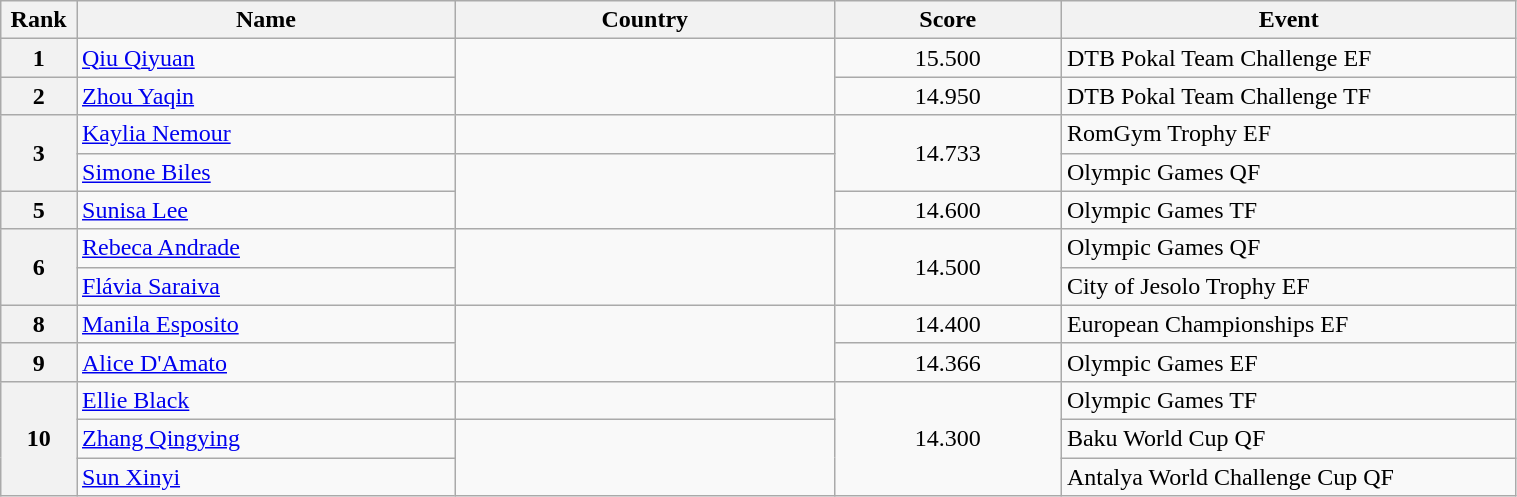<table class="wikitable sortable" style="width:80%;">
<tr>
<th style="text-align:center; width:5%;">Rank</th>
<th style="text-align:center; width:25%;">Name</th>
<th style="text-align:center; width:25%;">Country</th>
<th style="text-align:center; width:15%;">Score</th>
<th style="text-align:center; width:30%;">Event</th>
</tr>
<tr>
<th>1</th>
<td><a href='#'>Qiu Qiyuan</a></td>
<td rowspan="2"></td>
<td align="center">15.500</td>
<td>DTB Pokal Team Challenge EF</td>
</tr>
<tr>
<th>2</th>
<td><a href='#'>Zhou Yaqin</a></td>
<td align="center">14.950</td>
<td>DTB Pokal Team Challenge TF</td>
</tr>
<tr>
<th rowspan=2>3</th>
<td><a href='#'>Kaylia Nemour</a></td>
<td></td>
<td rowspan=2 align="center">14.733</td>
<td>RomGym Trophy EF</td>
</tr>
<tr>
<td><a href='#'>Simone Biles</a></td>
<td rowspan="2"></td>
<td>Olympic Games QF</td>
</tr>
<tr>
<th>5</th>
<td><a href='#'>Sunisa Lee</a></td>
<td align="center">14.600</td>
<td>Olympic Games TF</td>
</tr>
<tr>
<th rowspan=2>6</th>
<td><a href='#'>Rebeca Andrade</a></td>
<td rowspan="2"></td>
<td rowspan=2 align="center">14.500</td>
<td>Olympic Games QF</td>
</tr>
<tr>
<td><a href='#'>Flávia Saraiva</a></td>
<td>City of Jesolo Trophy EF</td>
</tr>
<tr>
<th>8</th>
<td><a href='#'>Manila Esposito</a></td>
<td rowspan="2"></td>
<td align="center">14.400</td>
<td>European Championships EF</td>
</tr>
<tr>
<th>9</th>
<td><a href='#'>Alice D'Amato</a></td>
<td align="center">14.366</td>
<td>Olympic Games EF</td>
</tr>
<tr>
<th rowspan="3">10</th>
<td><a href='#'>Ellie Black</a></td>
<td></td>
<td rowspan="3" align="center">14.300</td>
<td>Olympic Games TF</td>
</tr>
<tr>
<td><a href='#'>Zhang Qingying</a></td>
<td rowspan="2"></td>
<td>Baku World Cup QF</td>
</tr>
<tr>
<td><a href='#'>Sun Xinyi</a></td>
<td>Antalya World Challenge Cup QF</td>
</tr>
</table>
